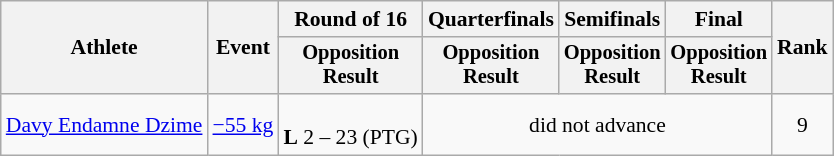<table class="wikitable" style="font-size:90%;">
<tr>
<th rowspan=2>Athlete</th>
<th rowspan=2>Event</th>
<th>Round of 16</th>
<th>Quarterfinals</th>
<th>Semifinals</th>
<th>Final</th>
<th rowspan=2>Rank</th>
</tr>
<tr style="font-size:95%">
<th>Opposition<br>Result</th>
<th>Opposition<br>Result</th>
<th>Opposition<br>Result</th>
<th>Opposition<br>Result</th>
</tr>
<tr align=center>
<td align=left><a href='#'>Davy Endamne Dzime</a></td>
<td align=left><a href='#'>−55 kg</a></td>
<td><br><strong>L</strong> 2 – 23 (PTG)</td>
<td colspan=3>did not advance</td>
<td>9</td>
</tr>
</table>
